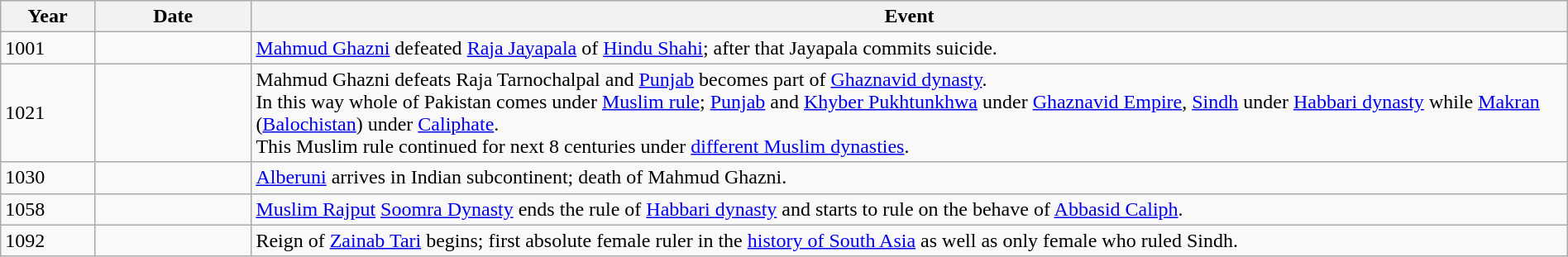<table class="wikitable" style="width:100%">
<tr>
<th style="width:6%">Year</th>
<th style="width:10%">Date</th>
<th>Event</th>
</tr>
<tr>
<td>1001</td>
<td></td>
<td><a href='#'>Mahmud Ghazni</a> defeated <a href='#'>Raja Jayapala</a> of <a href='#'>Hindu Shahi</a>; after that Jayapala commits suicide.</td>
</tr>
<tr>
<td>1021</td>
<td></td>
<td>Mahmud Ghazni defeats Raja Tarnochalpal and <a href='#'>Punjab</a> becomes part of <a href='#'>Ghaznavid dynasty</a>.<br>In this way whole of Pakistan comes under <a href='#'>Muslim rule</a>; <a href='#'>Punjab</a> and <a href='#'>Khyber Pukhtunkhwa</a> under <a href='#'>Ghaznavid Empire</a>, <a href='#'>Sindh</a> under <a href='#'>Habbari dynasty</a> while <a href='#'>Makran</a> (<a href='#'>Balochistan</a>) under <a href='#'>Caliphate</a>.<br>This Muslim rule continued for next 8 centuries under <a href='#'>different Muslim dynasties</a>.</td>
</tr>
<tr>
<td>1030</td>
<td></td>
<td><a href='#'>Alberuni</a> arrives in Indian subcontinent; death of Mahmud Ghazni.</td>
</tr>
<tr>
<td>1058</td>
<td></td>
<td><a href='#'>Muslim Rajput</a> <a href='#'>Soomra Dynasty</a> ends the rule of <a href='#'>Habbari dynasty</a> and starts to rule on the behave of <a href='#'>Abbasid Caliph</a>.</td>
</tr>
<tr>
<td>1092</td>
<td></td>
<td>Reign of <a href='#'>Zainab Tari</a> begins; first absolute female ruler in the <a href='#'>history of South Asia</a> as well as only female who ruled Sindh.</td>
</tr>
</table>
